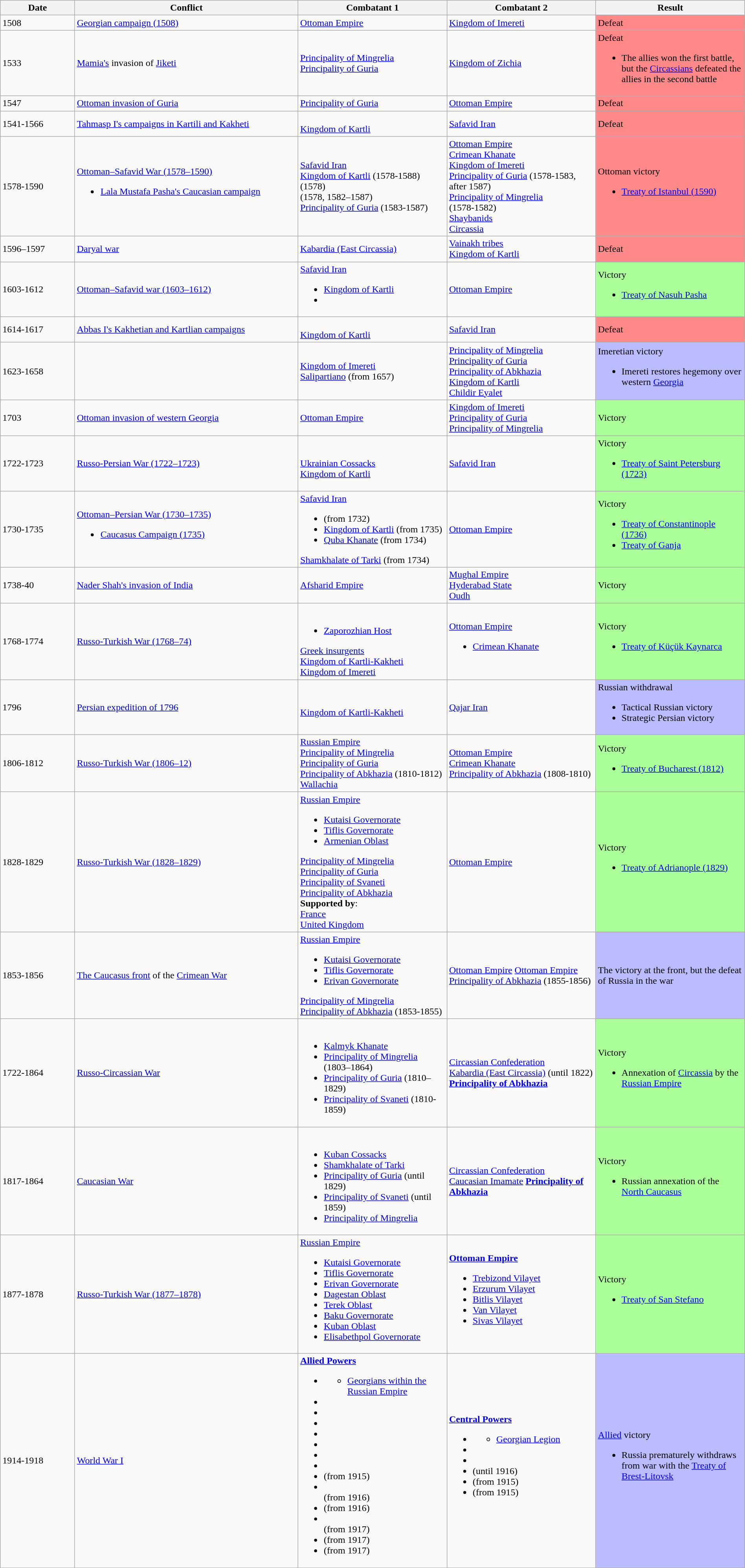<table class="wikitable" style="width:100%;">
<tr>
<th style="width:10%;">Date</th>
<th style="width:30%;">Conflict</th>
<th style="width:20%;">Combatant 1</th>
<th style="width:20%;">Combatant 2</th>
<th style="width:20%;">Result</th>
</tr>
<tr>
<td>1508</td>
<td><a href='#'>Georgian campaign (1508)</a></td>
<td> <a href='#'>Ottoman Empire</a></td>
<td>  <a href='#'>Kingdom of Imereti</a></td>
<td style="background:#F88">Defeat</td>
</tr>
<tr>
<td>1533</td>
<td><a href='#'>Mamia's</a> invasion of <a href='#'>Jiketi</a></td>
<td> <a href='#'>Principality of Mingrelia</a><br> <a href='#'>Principality of Guria</a></td>
<td><a href='#'>Kingdom of Zichia</a></td>
<td style="background:#F88">Defeat<br><ul><li>The allies won the first battle, but the <a href='#'>Circassians</a> defeated the allies in the second battle</li></ul></td>
</tr>
<tr>
<td>1547</td>
<td><a href='#'>Ottoman invasion of Guria</a></td>
<td> <a href='#'>Principality of Guria</a></td>
<td> <a href='#'>Ottoman Empire</a></td>
<td style="background:#F88">Defeat</td>
</tr>
<tr>
<td>1541-1566</td>
<td><a href='#'>Tahmasp I's campaigns in Kartili and Kakheti</a></td>
<td><br> <a href='#'>Kingdom of Kartli</a></td>
<td> <a href='#'>Safavid Iran</a></td>
<td style="background:#F88">Defeat</td>
</tr>
<tr>
<td>1578-1590</td>
<td><a href='#'>Ottoman–Safavid War (1578–1590)</a><br><ul><li><a href='#'>Lala Mustafa Pasha's Caucasian campaign</a></li></ul></td>
<td> <a href='#'>Safavid Iran</a><br> <a href='#'>Kingdom of Kartli</a> (1578-1588)<br> (1578)<br> (1578, 1582–1587)<br> <a href='#'>Principality of Guria</a> (1583-1587)</td>
<td> <a href='#'>Ottoman Empire</a><br> <a href='#'>Crimean Khanate</a><br> <a href='#'>Kingdom of Imereti</a><br> <a href='#'>Principality of Guria</a> (1578-1583, after 1587)<br> <a href='#'>Principality of Mingrelia</a><br> (1578-1582)<br><a href='#'>Shaybanids</a><br><a href='#'>Circassia</a></td>
<td style="background:#F88">Ottoman victory<br><ul><li><a href='#'>Treaty of Istanbul (1590)</a></li></ul></td>
</tr>
<tr>
<td>1596–1597</td>
<td><a href='#'>Daryal war</a></td>
<td> <a href='#'>Kabardia (East Circassia)</a></td>
<td> <a href='#'>Vainakh tribes</a><br> <a href='#'>Kingdom of Kartli</a></td>
<td style="background:#F88">Defeat</td>
</tr>
<tr>
<td>1603-1612</td>
<td><a href='#'>Ottoman–Safavid war (1603–1612)</a></td>
<td> <a href='#'>Safavid Iran</a><br><ul><li> <a href='#'>Kingdom of Kartli</a></li><li></li></ul></td>
<td> <a href='#'>Ottoman Empire</a></td>
<td style="background:#AF9">Victory<br><ul><li><a href='#'>Treaty of Nasuh Pasha</a></li></ul></td>
</tr>
<tr>
<td>1614-1617</td>
<td><a href='#'>Abbas I's Kakhetian and Kartlian campaigns</a></td>
<td><br> <a href='#'>Kingdom of Kartli</a></td>
<td> <a href='#'>Safavid Iran</a></td>
<td style="background:#F88">Defeat</td>
</tr>
<tr>
<td>1623-1658</td>
<td></td>
<td> <a href='#'>Kingdom of Imereti</a><br><a href='#'>Salipartiano</a> (from 1657)</td>
<td> <a href='#'>Principality of Mingrelia</a><br> <a href='#'>Principality of Guria</a><br> <a href='#'>Principality of Abkhazia</a><br> <a href='#'>Kingdom of Kartli</a><br> <a href='#'>Childir Eyalet</a></td>
<td style="background:#BBF">Imeretian victory<br><ul><li>Imereti restores hegemony over western <a href='#'>Georgia</a></li></ul></td>
</tr>
<tr>
<td>1703</td>
<td><a href='#'>Ottoman invasion of western Georgia</a></td>
<td> <a href='#'>Ottoman Empire</a></td>
<td> <a href='#'>Kingdom of Imereti</a><br> <a href='#'>Principality of Guria</a><br> <a href='#'>Principality of Mingrelia</a></td>
<td style="background:#AF9">Victory</td>
</tr>
<tr>
<td>1722-1723</td>
<td><a href='#'>Russo-Persian War (1722–1723)</a></td>
<td><br> <a href='#'>Ukrainian Cossacks</a><br> <a href='#'>Kingdom of Kartli</a></td>
<td> <a href='#'>Safavid Iran</a></td>
<td style="background:#AF9">Victory<br><ul><li><a href='#'>Treaty of Saint Petersburg (1723)</a></li></ul></td>
</tr>
<tr>
<td>1730-1735</td>
<td><a href='#'>Ottoman–Persian War (1730–1735)</a><br><ul><li><a href='#'>Caucasus Campaign (1735)</a></li></ul></td>
<td> <a href='#'>Safavid Iran</a><br><ul><li> (from 1732)</li><li> <a href='#'>Kingdom of Kartli</a> (from 1735)</li><li><a href='#'>Quba Khanate</a> (from 1734)</li></ul> <a href='#'>Shamkhalate of Tarki</a> (from 1734)</td>
<td> <a href='#'>Ottoman Empire</a></td>
<td style="background:#AF9">Victory<br><ul><li><a href='#'>Treaty of Constantinople (1736)</a></li><li><a href='#'>Treaty of Ganja</a></li></ul></td>
</tr>
<tr>
<td>1738-40</td>
<td><a href='#'>Nader Shah's invasion of India</a></td>
<td> <a href='#'>Afsharid Empire</a><br></td>
<td> <a href='#'>Mughal Empire</a><br> <a href='#'>Hyderabad State</a><br> <a href='#'>Oudh</a></td>
<td style="background:#AF9">Victory</td>
</tr>
<tr>
<td>1768-1774</td>
<td><a href='#'>Russo-Turkish War (1768–74)</a></td>
<td><br><ul><li> <a href='#'>Zaporozhian Host</a></li></ul> <a href='#'>Greek insurgents</a><br> <a href='#'>Kingdom of Kartli-Kakheti</a><br>
 <a href='#'>Kingdom of Imereti</a></td>
<td> <a href='#'>Ottoman Empire</a><br><ul><li> <a href='#'>Crimean Khanate</a></li></ul></td>
<td style="background:#AF9">Victory<br><ul><li><a href='#'>Treaty of Küçük Kaynarca</a></li></ul></td>
</tr>
<tr>
<td>1796</td>
<td><a href='#'>Persian expedition of 1796</a></td>
<td><br> <a href='#'>Kingdom of Kartli-Kakheti</a></td>
<td><a href='#'>Qajar Iran</a></td>
<td style="background:#BBF">Russian withdrawal<br><ul><li>Tactical Russian victory</li><li>Strategic Persian victory</li></ul></td>
</tr>
<tr>
<td>1806-1812</td>
<td><a href='#'>Russo-Turkish War (1806–12)</a></td>
<td> <a href='#'>Russian Empire</a><br> <a href='#'>Principality of Mingrelia</a> <br> <a href='#'>Principality of Guria</a><br> <a href='#'>Principality of Abkhazia</a> (1810-1812) <br> <a href='#'>Wallachia</a></td>
<td> <a href='#'>Ottoman Empire</a><br> <a href='#'>Crimean Khanate</a><br> <a href='#'>Principality of Abkhazia</a> (1808-1810)</td>
<td style="background:#AF9">Victory<br><ul><li><a href='#'>Treaty of Bucharest (1812)</a></li></ul></td>
</tr>
<tr>
<td>1828-1829</td>
<td><a href='#'>Russo-Turkish War (1828–1829)</a></td>
<td> <a href='#'>Russian Empire</a><br><ul><li> <a href='#'>Kutaisi Governorate</a></li><li> <a href='#'>Tiflis Governorate</a></li><li> <a href='#'>Armenian Oblast</a></li></ul> <a href='#'>Principality of Mingrelia</a>
<br> <a href='#'>Principality of Guria</a><br> <a href='#'>Principality of Svaneti</a><br>  <a href='#'>Principality of Abkhazia</a><br>
<strong>Supported by</strong>:<br> <a href='#'>France</a><br> <a href='#'>United Kingdom</a></td>
<td> <a href='#'>Ottoman Empire</a></td>
<td style="background:#AF9">Victory<br><ul><li><a href='#'>Treaty of Adrianople (1829)</a></li></ul></td>
</tr>
<tr>
<td>1853-1856</td>
<td><a href='#'>The Caucasus front</a> of the <a href='#'>Crimean War</a></td>
<td> <a href='#'>Russian Empire</a><br><ul><li> <a href='#'>Kutaisi Governorate</a></li><li> <a href='#'>Tiflis Governorate</a></li><li> <a href='#'>Erivan Governorate</a></li></ul> <a href='#'>Principality of Mingrelia</a>
<br> <a href='#'>Principality of Abkhazia</a> (1853-1855)</td>
<td> <a href='#'>Ottoman Empire</a> <a href='#'>Ottoman Empire</a><br> <a href='#'>Principality of Abkhazia</a> (1855-1856)</td>
<td style="background:#BBF">The victory at the front, but the defeat of Russia in the war</td>
</tr>
<tr>
<td>1722-1864</td>
<td><a href='#'>Russo-Circassian War</a></td>
<td><br><ul><li> <a href='#'>Kalmyk Khanate</a></li><li> <a href='#'>Principality of Mingrelia</a> (1803–1864)</li><li> <a href='#'>Principality of Guria</a> (1810–1829)</li><li> <a href='#'>Principality of Svaneti</a> (1810-1859)</li></ul></td>
<td> <a href='#'>Circassian Confederation</a><br><a href='#'>Kabardia (East Circassia)</a>  (until 1822)<br> <strong><a href='#'>Principality of Abkhazia</a></strong></td>
<td style="background:#AF9">Victory<br><ul><li>Annexation of <a href='#'>Circassia</a> by the <a href='#'>Russian Empire</a></li></ul></td>
</tr>
<tr>
<td>1817-1864</td>
<td><a href='#'>Caucasian War</a></td>
<td><br><ul><li> <a href='#'>Kuban Cossacks</a></li><li> <a href='#'>Shamkhalate of Tarki</a></li><li> <a href='#'>Principality of Guria</a> (until 1829)</li><li> <a href='#'>Principality of Svaneti</a> (until 1859)</li><li> <a href='#'>Principality of Mingrelia</a></li></ul></td>
<td> <a href='#'>Circassian Confederation</a><br> <a href='#'>Caucasian Imamate</a><bir> <strong><a href='#'>Principality of Abkhazia</a></strong></td>
<td style="background:#AF9">Victory<br><ul><li>Russian annexation of the <a href='#'>North Caucasus</a></li></ul></td>
</tr>
<tr>
<td>1877-1878</td>
<td><a href='#'>Russo-Turkish War (1877–1878)</a></td>
<td> <a href='#'>Russian Empire</a><br><ul><li> <a href='#'>Kutaisi Governorate</a></li><li> <a href='#'>Tiflis Governorate</a></li><li> <a href='#'>Erivan Governorate</a></li><li> <a href='#'>Dagestan Oblast</a></li><li> <a href='#'>Terek Oblast</a></li><li> <a href='#'>Baku Governorate</a></li><li> <a href='#'>Kuban Oblast</a></li><li> <a href='#'>Elisabethpol Governorate</a></li></ul></td>
<td><strong> <a href='#'>Ottoman Empire</a></strong><br><ul><li><a href='#'>Trebizond Vilayet</a></li><li><a href='#'>Erzurum Vilayet</a></li><li><a href='#'>Bitlis Vilayet</a></li><li><a href='#'>Van Vilayet</a></li><li><a href='#'>Sivas Vilayet</a></li></ul></td>
<td style="background:#AF9">Victory<br><ul><li><a href='#'>Treaty of San Stefano</a></li></ul></td>
</tr>
<tr>
<td>1914-1918</td>
<td><a href='#'>World War I</a></td>
<td><strong><a href='#'>Allied Powers</a></strong><br><ul><li><ul><li><a href='#'>Georgians within the Russian Empire</a></li></ul></li><li></li><li></li><li></li><li></li><li></li><li></li><li></li><li> (from 1915)</li><li><br>(from 1916)</li><li> (from 1916)</li><li><br>(from 1917)</li><li> (from 1917)</li><li> (from 1917)</li></ul></td>
<td><strong><a href='#'>Central Powers</a></strong><br><ul><li><ul><li><a href='#'>Georgian Legion</a></li></ul></li><li></li><li></li><li> (until 1916)</li><li> (from 1915)</li><li> (from 1915)</li></ul></td>
<td style="background:#BBF"><a href='#'>Allied</a> victory<br><ul><li>Russia prematurely withdraws from war with the <a href='#'>Treaty of Brest-Litovsk</a></li></ul></td>
</tr>
</table>
